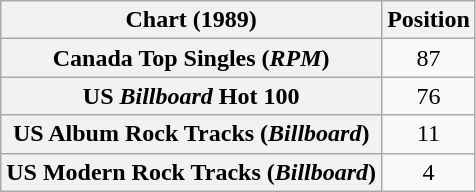<table class="wikitable sortable plainrowheaders" style="text-align:center">
<tr>
<th scope="col">Chart (1989)</th>
<th scope="col">Position</th>
</tr>
<tr>
<th scope="row">Canada Top Singles (<em>RPM</em>)</th>
<td>87</td>
</tr>
<tr>
<th scope="row">US <em>Billboard</em> Hot 100</th>
<td>76</td>
</tr>
<tr>
<th scope="row">US Album Rock Tracks (<em>Billboard</em>)</th>
<td>11</td>
</tr>
<tr>
<th scope="row">US Modern Rock Tracks (<em>Billboard</em>)</th>
<td>4</td>
</tr>
</table>
